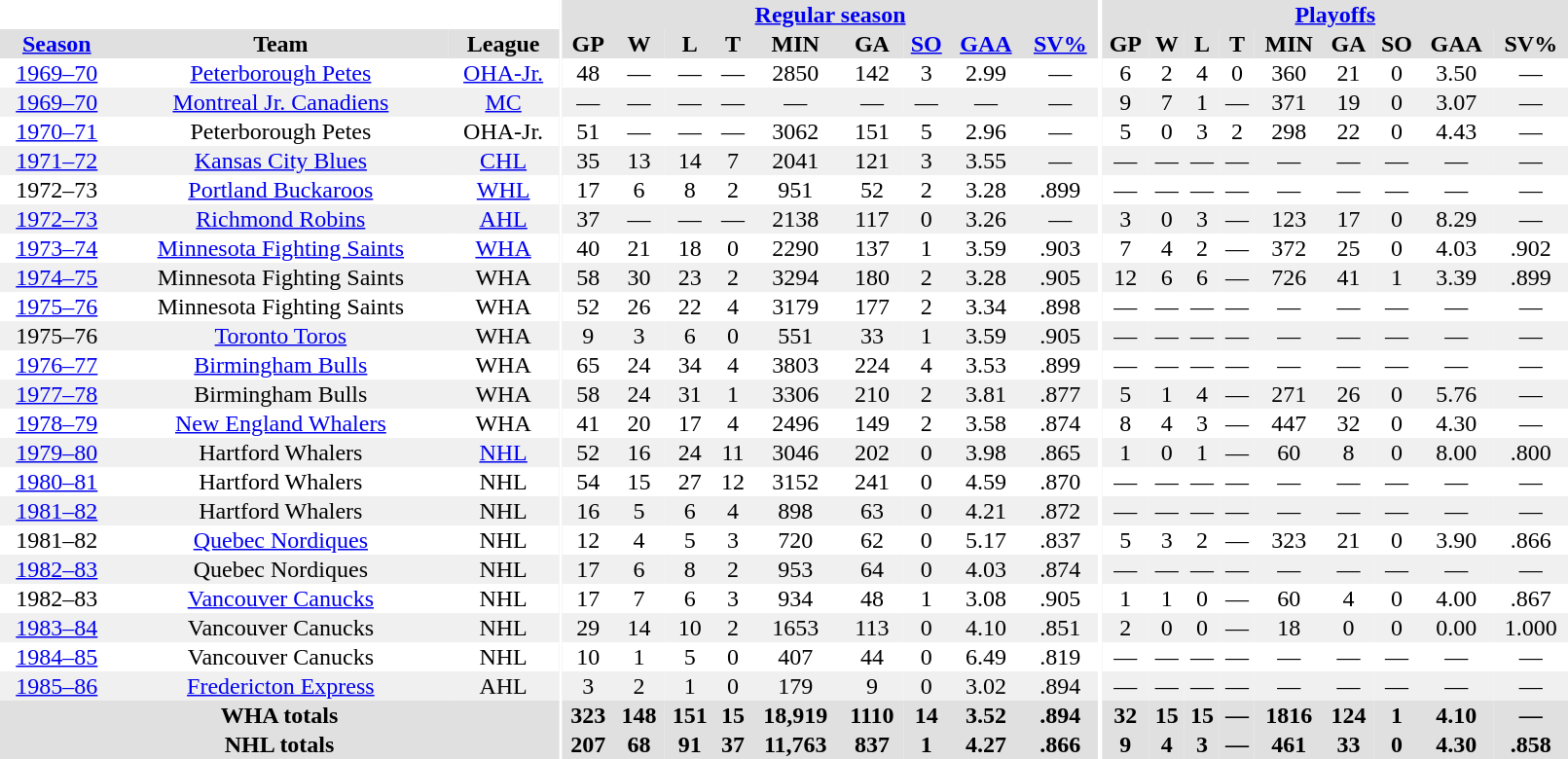<table border="0" cellpadding="1" cellspacing="0" style="text-align:center; width:85%">
<tr ALIGN="center" bgcolor="#e0e0e0">
<th align="center" colspan="3" bgcolor="#ffffff"></th>
<th align="center" rowspan="99" bgcolor="#ffffff"></th>
<th align="center" colspan="9" bgcolor="#e0e0e0"><a href='#'>Regular season</a></th>
<th align="center" rowspan="99" bgcolor="#ffffff"></th>
<th align="center" colspan="9" bgcolor="#e0e0e0"><a href='#'>Playoffs</a></th>
</tr>
<tr ALIGN="center" bgcolor="#e0e0e0">
<th><a href='#'>Season</a></th>
<th>Team</th>
<th>League</th>
<th>GP</th>
<th>W</th>
<th>L</th>
<th>T</th>
<th>MIN</th>
<th>GA</th>
<th><a href='#'>SO</a></th>
<th><a href='#'>GAA</a></th>
<th><a href='#'>SV%</a></th>
<th>GP</th>
<th>W</th>
<th>L</th>
<th>T</th>
<th>MIN</th>
<th>GA</th>
<th>SO</th>
<th>GAA</th>
<th>SV%</th>
</tr>
<tr>
<td><a href='#'>1969–70</a></td>
<td><a href='#'>Peterborough Petes</a></td>
<td><a href='#'>OHA-Jr.</a></td>
<td>48</td>
<td>—</td>
<td>—</td>
<td>—</td>
<td>2850</td>
<td>142</td>
<td>3</td>
<td>2.99</td>
<td>—</td>
<td>6</td>
<td>2</td>
<td>4</td>
<td>0</td>
<td>360</td>
<td>21</td>
<td>0</td>
<td>3.50</td>
<td>—</td>
</tr>
<tr bgcolor="#f0f0f0">
<td><a href='#'>1969–70</a></td>
<td><a href='#'>Montreal Jr. Canadiens</a></td>
<td><a href='#'>MC</a></td>
<td>—</td>
<td>—</td>
<td>—</td>
<td>—</td>
<td>—</td>
<td>—</td>
<td>—</td>
<td>—</td>
<td>—</td>
<td>9</td>
<td>7</td>
<td>1</td>
<td>—</td>
<td>371</td>
<td>19</td>
<td>0</td>
<td>3.07</td>
<td>—</td>
</tr>
<tr>
<td><a href='#'>1970–71</a></td>
<td>Peterborough Petes</td>
<td>OHA-Jr.</td>
<td>51</td>
<td>—</td>
<td>—</td>
<td>—</td>
<td>3062</td>
<td>151</td>
<td>5</td>
<td>2.96</td>
<td>—</td>
<td>5</td>
<td>0</td>
<td>3</td>
<td>2</td>
<td>298</td>
<td>22</td>
<td>0</td>
<td>4.43</td>
<td>—</td>
</tr>
<tr bgcolor="#f0f0f0">
<td><a href='#'>1971–72</a></td>
<td><a href='#'>Kansas City Blues</a></td>
<td><a href='#'>CHL</a></td>
<td>35</td>
<td>13</td>
<td>14</td>
<td>7</td>
<td>2041</td>
<td>121</td>
<td>3</td>
<td>3.55</td>
<td>—</td>
<td>—</td>
<td>—</td>
<td>—</td>
<td>—</td>
<td>—</td>
<td>—</td>
<td>—</td>
<td>—</td>
<td>—</td>
</tr>
<tr>
<td>1972–73</td>
<td><a href='#'>Portland Buckaroos</a></td>
<td><a href='#'>WHL</a></td>
<td>17</td>
<td>6</td>
<td>8</td>
<td>2</td>
<td>951</td>
<td>52</td>
<td>2</td>
<td>3.28</td>
<td>.899</td>
<td>—</td>
<td>—</td>
<td>—</td>
<td>—</td>
<td>—</td>
<td>—</td>
<td>—</td>
<td>—</td>
<td>—</td>
</tr>
<tr bgcolor="#f0f0f0">
<td><a href='#'>1972–73</a></td>
<td><a href='#'>Richmond Robins</a></td>
<td><a href='#'>AHL</a></td>
<td>37</td>
<td>—</td>
<td>—</td>
<td>—</td>
<td>2138</td>
<td>117</td>
<td>0</td>
<td>3.26</td>
<td>—</td>
<td>3</td>
<td>0</td>
<td>3</td>
<td>—</td>
<td>123</td>
<td>17</td>
<td>0</td>
<td>8.29</td>
<td>—</td>
</tr>
<tr>
<td><a href='#'>1973–74</a></td>
<td><a href='#'>Minnesota Fighting Saints</a></td>
<td><a href='#'>WHA</a></td>
<td>40</td>
<td>21</td>
<td>18</td>
<td>0</td>
<td>2290</td>
<td>137</td>
<td>1</td>
<td>3.59</td>
<td>.903</td>
<td>7</td>
<td>4</td>
<td>2</td>
<td>—</td>
<td>372</td>
<td>25</td>
<td>0</td>
<td>4.03</td>
<td>.902</td>
</tr>
<tr bgcolor="#f0f0f0">
<td><a href='#'>1974–75</a></td>
<td>Minnesota Fighting Saints</td>
<td>WHA</td>
<td>58</td>
<td>30</td>
<td>23</td>
<td>2</td>
<td>3294</td>
<td>180</td>
<td>2</td>
<td>3.28</td>
<td>.905</td>
<td>12</td>
<td>6</td>
<td>6</td>
<td>—</td>
<td>726</td>
<td>41</td>
<td>1</td>
<td>3.39</td>
<td>.899</td>
</tr>
<tr>
<td><a href='#'>1975–76</a></td>
<td>Minnesota Fighting Saints</td>
<td>WHA</td>
<td>52</td>
<td>26</td>
<td>22</td>
<td>4</td>
<td>3179</td>
<td>177</td>
<td>2</td>
<td>3.34</td>
<td>.898</td>
<td>—</td>
<td>—</td>
<td>—</td>
<td>—</td>
<td>—</td>
<td>—</td>
<td>—</td>
<td>—</td>
<td>—</td>
</tr>
<tr bgcolor="#f0f0f0">
<td>1975–76</td>
<td><a href='#'>Toronto Toros</a></td>
<td>WHA</td>
<td>9</td>
<td>3</td>
<td>6</td>
<td>0</td>
<td>551</td>
<td>33</td>
<td>1</td>
<td>3.59</td>
<td>.905</td>
<td>—</td>
<td>—</td>
<td>—</td>
<td>—</td>
<td>—</td>
<td>—</td>
<td>—</td>
<td>—</td>
<td>—</td>
</tr>
<tr>
<td><a href='#'>1976–77</a></td>
<td><a href='#'>Birmingham Bulls</a></td>
<td>WHA</td>
<td>65</td>
<td>24</td>
<td>34</td>
<td>4</td>
<td>3803</td>
<td>224</td>
<td>4</td>
<td>3.53</td>
<td>.899</td>
<td>—</td>
<td>—</td>
<td>—</td>
<td>—</td>
<td>—</td>
<td>—</td>
<td>—</td>
<td>—</td>
<td>—</td>
</tr>
<tr bgcolor="#f0f0f0">
<td><a href='#'>1977–78</a></td>
<td>Birmingham Bulls</td>
<td>WHA</td>
<td>58</td>
<td>24</td>
<td>31</td>
<td>1</td>
<td>3306</td>
<td>210</td>
<td>2</td>
<td>3.81</td>
<td>.877</td>
<td>5</td>
<td>1</td>
<td>4</td>
<td>—</td>
<td>271</td>
<td>26</td>
<td>0</td>
<td>5.76</td>
<td>—</td>
</tr>
<tr>
<td><a href='#'>1978–79</a></td>
<td><a href='#'>New England Whalers</a></td>
<td>WHA</td>
<td>41</td>
<td>20</td>
<td>17</td>
<td>4</td>
<td>2496</td>
<td>149</td>
<td>2</td>
<td>3.58</td>
<td>.874</td>
<td>8</td>
<td>4</td>
<td>3</td>
<td>—</td>
<td>447</td>
<td>32</td>
<td>0</td>
<td>4.30</td>
<td>—</td>
</tr>
<tr bgcolor="#f0f0f0">
<td><a href='#'>1979–80</a></td>
<td>Hartford Whalers</td>
<td><a href='#'>NHL</a></td>
<td>52</td>
<td>16</td>
<td>24</td>
<td>11</td>
<td>3046</td>
<td>202</td>
<td>0</td>
<td>3.98</td>
<td>.865</td>
<td>1</td>
<td>0</td>
<td>1</td>
<td>—</td>
<td>60</td>
<td>8</td>
<td>0</td>
<td>8.00</td>
<td>.800</td>
</tr>
<tr>
<td><a href='#'>1980–81</a></td>
<td>Hartford Whalers</td>
<td>NHL</td>
<td>54</td>
<td>15</td>
<td>27</td>
<td>12</td>
<td>3152</td>
<td>241</td>
<td>0</td>
<td>4.59</td>
<td>.870</td>
<td>—</td>
<td>—</td>
<td>—</td>
<td>—</td>
<td>—</td>
<td>—</td>
<td>—</td>
<td>—</td>
<td>—</td>
</tr>
<tr bgcolor="#f0f0f0">
<td><a href='#'>1981–82</a></td>
<td>Hartford Whalers</td>
<td>NHL</td>
<td>16</td>
<td>5</td>
<td>6</td>
<td>4</td>
<td>898</td>
<td>63</td>
<td>0</td>
<td>4.21</td>
<td>.872</td>
<td>—</td>
<td>—</td>
<td>—</td>
<td>—</td>
<td>—</td>
<td>—</td>
<td>—</td>
<td>—</td>
<td>—</td>
</tr>
<tr>
<td>1981–82</td>
<td><a href='#'>Quebec Nordiques</a></td>
<td>NHL</td>
<td>12</td>
<td>4</td>
<td>5</td>
<td>3</td>
<td>720</td>
<td>62</td>
<td>0</td>
<td>5.17</td>
<td>.837</td>
<td>5</td>
<td>3</td>
<td>2</td>
<td>—</td>
<td>323</td>
<td>21</td>
<td>0</td>
<td>3.90</td>
<td>.866</td>
</tr>
<tr bgcolor="#f0f0f0">
<td><a href='#'>1982–83</a></td>
<td>Quebec Nordiques</td>
<td>NHL</td>
<td>17</td>
<td>6</td>
<td>8</td>
<td>2</td>
<td>953</td>
<td>64</td>
<td>0</td>
<td>4.03</td>
<td>.874</td>
<td>—</td>
<td>—</td>
<td>—</td>
<td>—</td>
<td>—</td>
<td>—</td>
<td>—</td>
<td>—</td>
<td>—</td>
</tr>
<tr>
<td>1982–83</td>
<td><a href='#'>Vancouver Canucks</a></td>
<td>NHL</td>
<td>17</td>
<td>7</td>
<td>6</td>
<td>3</td>
<td>934</td>
<td>48</td>
<td>1</td>
<td>3.08</td>
<td>.905</td>
<td>1</td>
<td>1</td>
<td>0</td>
<td>—</td>
<td>60</td>
<td>4</td>
<td>0</td>
<td>4.00</td>
<td>.867</td>
</tr>
<tr bgcolor="#f0f0f0">
<td><a href='#'>1983–84</a></td>
<td>Vancouver Canucks</td>
<td>NHL</td>
<td>29</td>
<td>14</td>
<td>10</td>
<td>2</td>
<td>1653</td>
<td>113</td>
<td>0</td>
<td>4.10</td>
<td>.851</td>
<td>2</td>
<td>0</td>
<td>0</td>
<td>—</td>
<td>18</td>
<td>0</td>
<td>0</td>
<td>0.00</td>
<td>1.000</td>
</tr>
<tr>
<td><a href='#'>1984–85</a></td>
<td>Vancouver Canucks</td>
<td>NHL</td>
<td>10</td>
<td>1</td>
<td>5</td>
<td>0</td>
<td>407</td>
<td>44</td>
<td>0</td>
<td>6.49</td>
<td>.819</td>
<td>—</td>
<td>—</td>
<td>—</td>
<td>—</td>
<td>—</td>
<td>—</td>
<td>—</td>
<td>—</td>
<td>—</td>
</tr>
<tr bgcolor="#f0f0f0">
<td><a href='#'>1985–86</a></td>
<td><a href='#'>Fredericton Express</a></td>
<td>AHL</td>
<td>3</td>
<td>2</td>
<td>1</td>
<td>0</td>
<td>179</td>
<td>9</td>
<td>0</td>
<td>3.02</td>
<td>.894</td>
<td>—</td>
<td>—</td>
<td>—</td>
<td>—</td>
<td>—</td>
<td>—</td>
<td>—</td>
<td>—</td>
<td>—</td>
</tr>
<tr bgcolor="#e0e0e0">
<th colspan="3">WHA totals</th>
<th>323</th>
<th>148</th>
<th>151</th>
<th>15</th>
<th>18,919</th>
<th>1110</th>
<th>14</th>
<th>3.52</th>
<th>.894</th>
<th>32</th>
<th>15</th>
<th>15</th>
<th>—</th>
<th>1816</th>
<th>124</th>
<th>1</th>
<th>4.10</th>
<th>—</th>
</tr>
<tr bgcolor="#e0e0e0">
<th colspan="3">NHL totals</th>
<th>207</th>
<th>68</th>
<th>91</th>
<th>37</th>
<th>11,763</th>
<th>837</th>
<th>1</th>
<th>4.27</th>
<th>.866</th>
<th>9</th>
<th>4</th>
<th>3</th>
<th>—</th>
<th>461</th>
<th>33</th>
<th>0</th>
<th>4.30</th>
<th>.858</th>
</tr>
</table>
